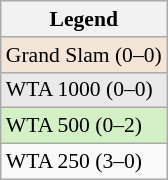<table class=wikitable style=font-size:90%>
<tr>
<th>Legend</th>
</tr>
<tr>
<td bgcolor=#f3e6d7>Grand Slam (0–0)</td>
</tr>
<tr>
<td bgcolor="#e9e9e9">WTA 1000 (0–0)</td>
</tr>
<tr>
<td bgcolor="#d4f1c5">WTA 500 (0–2)</td>
</tr>
<tr>
<td>WTA 250 (3–0)</td>
</tr>
</table>
